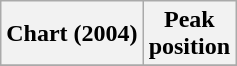<table class="wikitable plainrowheaders">
<tr>
<th>Chart (2004)</th>
<th>Peak<br>position</th>
</tr>
<tr>
</tr>
</table>
